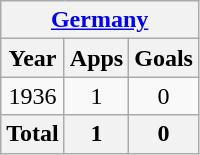<table class="wikitable" style="text-align:center">
<tr>
<th colspan=3><a href='#'>Germany</a></th>
</tr>
<tr>
<th>Year</th>
<th>Apps</th>
<th>Goals</th>
</tr>
<tr>
<td>1936</td>
<td>1</td>
<td>0</td>
</tr>
<tr>
<th>Total</th>
<th>1</th>
<th>0</th>
</tr>
</table>
